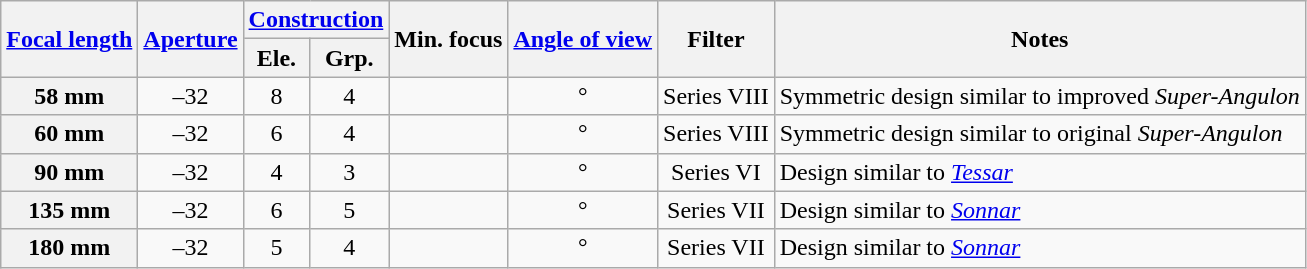<table class="wikitable sortable" style="font-size:100%;text-align:center;">
<tr>
<th rowspan=2><a href='#'>Focal length</a></th>
<th rowspan=2><a href='#'>Aperture</a></th>
<th colspan=2><a href='#'>Construction</a></th>
<th rowspan=2>Min. focus</th>
<th rowspan=2><a href='#'>Angle of view</a></th>
<th rowspan=2>Filter</th>
<th rowspan=2 class="unsortable">Notes</th>
</tr>
<tr>
<th>Ele.</th>
<th>Grp.</th>
</tr>
<tr>
<th>58 mm</th>
<td>–32</td>
<td>8</td>
<td>4</td>
<td></td>
<td>°</td>
<td>Series VIII</td>
<td style="text-align:left;">Symmetric design similar to improved <em>Super-Angulon</em></td>
</tr>
<tr>
<th>60 mm</th>
<td>–32</td>
<td>6</td>
<td>4</td>
<td></td>
<td>°</td>
<td>Series VIII</td>
<td style="text-align:left;">Symmetric design similar to original <em>Super-Angulon</em></td>
</tr>
<tr>
<th>90 mm</th>
<td>–32</td>
<td>4</td>
<td>3</td>
<td></td>
<td>°</td>
<td>Series VI</td>
<td style="text-align:left;">Design similar to <a href='#'><em>Tessar</em></a></td>
</tr>
<tr>
<th>135 mm</th>
<td>–32</td>
<td>6</td>
<td>5</td>
<td></td>
<td>°</td>
<td>Series VII</td>
<td style="text-align:left;">Design similar to <a href='#'><em>Sonnar</em></a></td>
</tr>
<tr>
<th>180 mm</th>
<td>–32</td>
<td>5</td>
<td>4</td>
<td></td>
<td>°</td>
<td>Series VII</td>
<td style="text-align:left;">Design similar to <a href='#'><em>Sonnar</em></a></td>
</tr>
</table>
